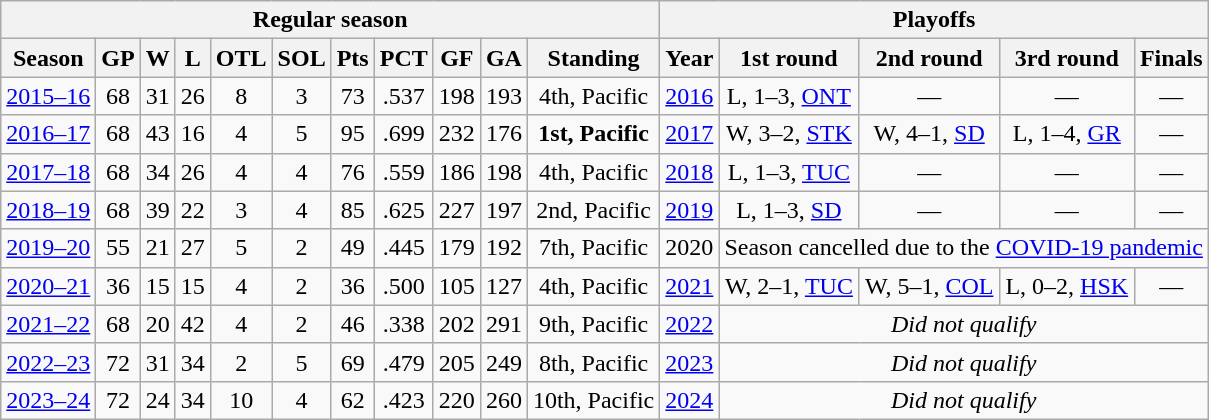<table class="wikitable" style="text-align:center; font-size:100%">
<tr>
<th colspan=11>Regular season</th>
<th colspan=5>Playoffs</th>
</tr>
<tr>
<th>Season</th>
<th>GP</th>
<th>W</th>
<th>L</th>
<th>OTL</th>
<th>SOL</th>
<th>Pts</th>
<th>PCT</th>
<th>GF</th>
<th>GA</th>
<th>Standing</th>
<th>Year</th>
<th>1st round</th>
<th>2nd round</th>
<th>3rd round</th>
<th>Finals</th>
</tr>
<tr>
<td><a href='#'>2015–16</a></td>
<td>68</td>
<td>31</td>
<td>26</td>
<td>8</td>
<td>3</td>
<td>73</td>
<td>.537</td>
<td>198</td>
<td>193</td>
<td>4th, Pacific</td>
<td><a href='#'>2016</a></td>
<td>L, 1–3, <a href='#'>ONT</a></td>
<td>—</td>
<td>—</td>
<td>—</td>
</tr>
<tr>
<td><a href='#'>2016–17</a></td>
<td>68</td>
<td>43</td>
<td>16</td>
<td>4</td>
<td>5</td>
<td>95</td>
<td>.699</td>
<td>232</td>
<td>176</td>
<td><strong>1st, Pacific</strong></td>
<td><a href='#'>2017</a></td>
<td>W, 3–2, <a href='#'>STK</a></td>
<td>W, 4–1, <a href='#'>SD</a></td>
<td>L, 1–4, <a href='#'>GR</a></td>
<td>—</td>
</tr>
<tr>
<td><a href='#'>2017–18</a></td>
<td>68</td>
<td>34</td>
<td>26</td>
<td>4</td>
<td>4</td>
<td>76</td>
<td>.559</td>
<td>186</td>
<td>198</td>
<td>4th, Pacific</td>
<td><a href='#'>2018</a></td>
<td>L, 1–3, <a href='#'>TUC</a></td>
<td>—</td>
<td>—</td>
<td>—</td>
</tr>
<tr>
<td><a href='#'>2018–19</a></td>
<td>68</td>
<td>39</td>
<td>22</td>
<td>3</td>
<td>4</td>
<td>85</td>
<td>.625</td>
<td>227</td>
<td>197</td>
<td>2nd, Pacific</td>
<td><a href='#'>2019</a></td>
<td>L, 1–3, <a href='#'>SD</a></td>
<td>—</td>
<td>—</td>
<td>—</td>
</tr>
<tr>
<td><a href='#'>2019–20</a></td>
<td>55</td>
<td>21</td>
<td>27</td>
<td>5</td>
<td>2</td>
<td>49</td>
<td>.445</td>
<td>179</td>
<td>192</td>
<td>7th, Pacific</td>
<td>2020</td>
<td colspan="4">Season cancelled due to the <a href='#'>COVID-19 pandemic</a></td>
</tr>
<tr>
<td><a href='#'>2020–21</a></td>
<td>36</td>
<td>15</td>
<td>15</td>
<td>4</td>
<td>2</td>
<td>36</td>
<td>.500</td>
<td>105</td>
<td>127</td>
<td>4th, Pacific</td>
<td><a href='#'>2021</a></td>
<td>W, 2–1, <a href='#'>TUC</a></td>
<td>W, 5–1, <a href='#'>COL</a></td>
<td>L, 0–2, <a href='#'>HSK</a></td>
<td>—</td>
</tr>
<tr>
<td><a href='#'>2021–22</a></td>
<td>68</td>
<td>20</td>
<td>42</td>
<td>4</td>
<td>2</td>
<td>46</td>
<td>.338</td>
<td>202</td>
<td>291</td>
<td>9th, Pacific</td>
<td><a href='#'>2022</a></td>
<td colspan="4"><em>Did not qualify</em></td>
</tr>
<tr>
<td><a href='#'>2022–23</a></td>
<td>72</td>
<td>31</td>
<td>34</td>
<td>2</td>
<td>5</td>
<td>69</td>
<td>.479</td>
<td>205</td>
<td>249</td>
<td>8th, Pacific</td>
<td><a href='#'>2023</a></td>
<td colspan="4"><em>Did not qualify</em></td>
</tr>
<tr>
<td><a href='#'>2023–24</a></td>
<td>72</td>
<td>24</td>
<td>34</td>
<td>10</td>
<td>4</td>
<td>62</td>
<td>.423</td>
<td>220</td>
<td>260</td>
<td>10th, Pacific</td>
<td><a href='#'>2024</a></td>
<td colspan="4"><em>Did not qualify</em></td>
</tr>
</table>
